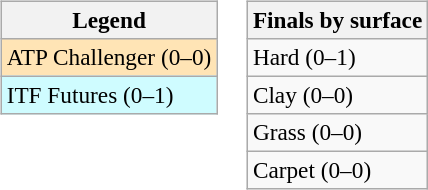<table>
<tr valign=top>
<td><br><table class=wikitable style=font-size:97%>
<tr>
<th>Legend</th>
</tr>
<tr bgcolor=moccasin>
<td>ATP Challenger (0–0)</td>
</tr>
<tr bgcolor=cffcff>
<td>ITF Futures (0–1)</td>
</tr>
</table>
</td>
<td><br><table class=wikitable style=font-size:97%>
<tr>
<th>Finals by surface</th>
</tr>
<tr>
<td>Hard (0–1)</td>
</tr>
<tr>
<td>Clay (0–0)</td>
</tr>
<tr>
<td>Grass (0–0)</td>
</tr>
<tr>
<td>Carpet (0–0)</td>
</tr>
</table>
</td>
</tr>
</table>
